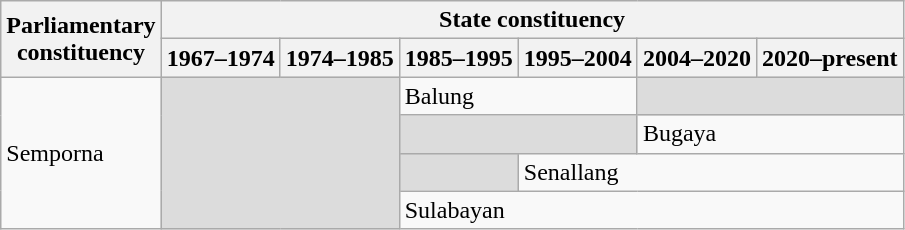<table class=wikitable>
<tr>
<th rowspan=2>Parliamentary<br>constituency</th>
<th colspan=6>State constituency</th>
</tr>
<tr>
<th>1967–1974</th>
<th>1974–1985</th>
<th>1985–1995</th>
<th>1995–2004</th>
<th>2004–2020</th>
<th>2020–present</th>
</tr>
<tr>
<td rowspan=4>Semporna</td>
<td rowspan=4 colspan=2 bgcolor=dcdcdc></td>
<td colspan=2>Balung</td>
<td colspan=2 bgcolor=dcdcdc></td>
</tr>
<tr>
<td colspan=2 bgcolor=dcdcdc></td>
<td colspan=2>Bugaya</td>
</tr>
<tr>
<td bgcolor=dcdcdc></td>
<td colspan=3>Senallang</td>
</tr>
<tr>
<td colspan=4>Sulabayan</td>
</tr>
</table>
